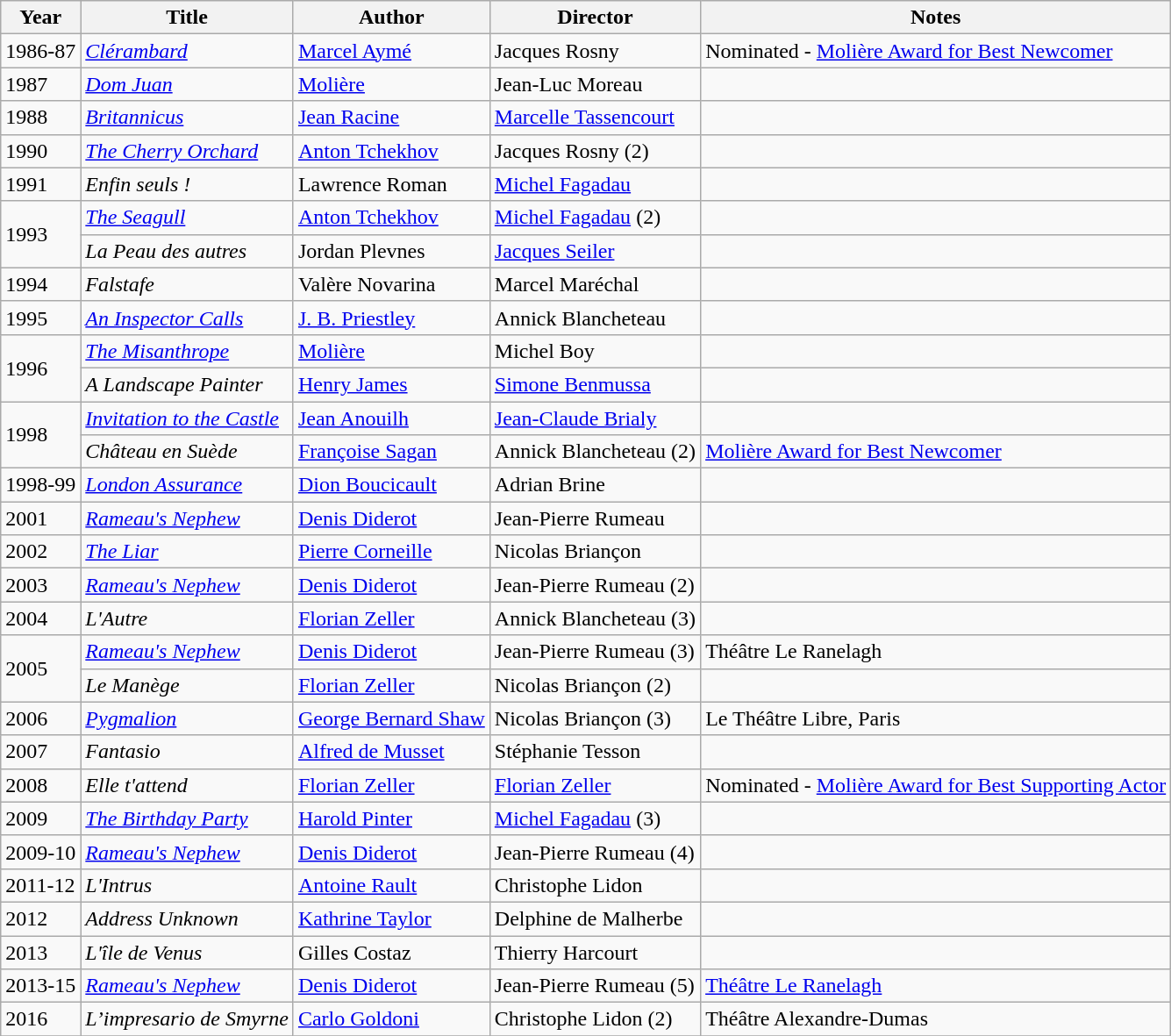<table class="wikitable sortable">
<tr>
<th>Year</th>
<th>Title</th>
<th>Author</th>
<th>Director</th>
<th>Notes</th>
</tr>
<tr>
<td>1986-87</td>
<td><em><a href='#'>Clérambard</a></em></td>
<td><a href='#'>Marcel Aymé</a></td>
<td>Jacques Rosny</td>
<td>Nominated - <a href='#'>Molière Award for Best Newcomer</a></td>
</tr>
<tr>
<td>1987</td>
<td><em><a href='#'>Dom Juan</a></em></td>
<td><a href='#'>Molière</a></td>
<td>Jean-Luc Moreau</td>
<td></td>
</tr>
<tr>
<td>1988</td>
<td><em><a href='#'>Britannicus</a></em></td>
<td><a href='#'>Jean Racine</a></td>
<td><a href='#'>Marcelle Tassencourt</a></td>
<td></td>
</tr>
<tr>
<td>1990</td>
<td><em><a href='#'>The Cherry Orchard</a></em></td>
<td><a href='#'>Anton Tchekhov</a></td>
<td>Jacques Rosny (2)</td>
<td></td>
</tr>
<tr>
<td>1991</td>
<td><em>Enfin seuls !</em></td>
<td>Lawrence Roman</td>
<td><a href='#'>Michel Fagadau</a></td>
<td></td>
</tr>
<tr>
<td rowspan=2>1993</td>
<td><em><a href='#'>The Seagull</a></em></td>
<td><a href='#'>Anton Tchekhov</a></td>
<td><a href='#'>Michel Fagadau</a> (2)</td>
<td></td>
</tr>
<tr>
<td><em>La Peau des autres</em></td>
<td>Jordan Plevnes</td>
<td><a href='#'>Jacques Seiler</a></td>
<td></td>
</tr>
<tr>
<td>1994</td>
<td><em>Falstafe</em></td>
<td>Valère Novarina</td>
<td>Marcel Maréchal</td>
<td></td>
</tr>
<tr>
<td>1995</td>
<td><em><a href='#'>An Inspector Calls</a></em></td>
<td><a href='#'>J. B. Priestley</a></td>
<td>Annick Blancheteau</td>
<td></td>
</tr>
<tr>
<td rowspan=2>1996</td>
<td><em><a href='#'>The Misanthrope</a></em></td>
<td><a href='#'>Molière</a></td>
<td>Michel Boy</td>
<td></td>
</tr>
<tr>
<td><em>A Landscape Painter</em></td>
<td><a href='#'>Henry James</a></td>
<td><a href='#'>Simone Benmussa</a></td>
<td></td>
</tr>
<tr>
<td rowspan=2>1998</td>
<td><em><a href='#'>Invitation to the Castle</a></em></td>
<td><a href='#'>Jean Anouilh</a></td>
<td><a href='#'>Jean-Claude Brialy</a></td>
<td></td>
</tr>
<tr>
<td><em>Château en Suède</em></td>
<td><a href='#'>Françoise Sagan</a></td>
<td>Annick Blancheteau (2)</td>
<td><a href='#'>Molière Award for Best Newcomer</a></td>
</tr>
<tr>
<td>1998-99</td>
<td><em><a href='#'>London Assurance</a></em></td>
<td><a href='#'>Dion Boucicault</a></td>
<td>Adrian Brine</td>
<td></td>
</tr>
<tr>
<td>2001</td>
<td><em><a href='#'>Rameau's Nephew</a></em></td>
<td><a href='#'>Denis Diderot</a></td>
<td>Jean-Pierre Rumeau</td>
<td></td>
</tr>
<tr>
<td>2002</td>
<td><em><a href='#'>The Liar</a></em></td>
<td><a href='#'>Pierre Corneille</a></td>
<td>Nicolas Briançon</td>
<td></td>
</tr>
<tr>
<td>2003</td>
<td><em><a href='#'>Rameau's Nephew</a></em></td>
<td><a href='#'>Denis Diderot</a></td>
<td>Jean-Pierre Rumeau (2)</td>
<td></td>
</tr>
<tr>
<td>2004</td>
<td><em>L'Autre</em></td>
<td><a href='#'>Florian Zeller</a></td>
<td>Annick Blancheteau (3)</td>
<td></td>
</tr>
<tr>
<td rowspan=2>2005</td>
<td><em><a href='#'>Rameau's Nephew</a></em></td>
<td><a href='#'>Denis Diderot</a></td>
<td>Jean-Pierre Rumeau (3)</td>
<td>Théâtre Le Ranelagh</td>
</tr>
<tr>
<td><em>Le Manège</em></td>
<td><a href='#'>Florian Zeller</a></td>
<td>Nicolas Briançon (2)</td>
<td></td>
</tr>
<tr>
<td>2006</td>
<td><em><a href='#'>Pygmalion</a></em></td>
<td><a href='#'>George Bernard Shaw</a></td>
<td>Nicolas Briançon (3)</td>
<td>Le Théâtre Libre, Paris</td>
</tr>
<tr>
<td>2007</td>
<td><em>Fantasio</em></td>
<td><a href='#'>Alfred de Musset</a></td>
<td>Stéphanie Tesson</td>
<td></td>
</tr>
<tr>
<td>2008</td>
<td><em>Elle t'attend</em></td>
<td><a href='#'>Florian Zeller</a></td>
<td><a href='#'>Florian Zeller</a></td>
<td>Nominated - <a href='#'>Molière Award for Best Supporting Actor</a></td>
</tr>
<tr>
<td>2009</td>
<td><em><a href='#'>The Birthday Party</a></em></td>
<td><a href='#'>Harold Pinter</a></td>
<td><a href='#'>Michel Fagadau</a> (3)</td>
<td></td>
</tr>
<tr>
<td>2009-10</td>
<td><em><a href='#'>Rameau's Nephew</a></em></td>
<td><a href='#'>Denis Diderot</a></td>
<td>Jean-Pierre Rumeau (4)</td>
<td></td>
</tr>
<tr>
<td>2011-12</td>
<td><em>L'Intrus</em></td>
<td><a href='#'>Antoine Rault</a></td>
<td>Christophe Lidon</td>
<td></td>
</tr>
<tr>
<td>2012</td>
<td><em>Address Unknown</em></td>
<td><a href='#'>Kathrine Taylor</a></td>
<td>Delphine de Malherbe</td>
<td></td>
</tr>
<tr>
<td>2013</td>
<td><em>L'île de Venus</em></td>
<td>Gilles Costaz</td>
<td>Thierry Harcourt</td>
<td></td>
</tr>
<tr>
<td>2013-15</td>
<td><em><a href='#'>Rameau's Nephew</a></em></td>
<td><a href='#'>Denis Diderot</a></td>
<td>Jean-Pierre Rumeau (5)</td>
<td><a href='#'>Théâtre Le Ranelagh</a></td>
</tr>
<tr>
<td>2016</td>
<td><em>L’impresario de Smyrne</em></td>
<td><a href='#'>Carlo Goldoni</a></td>
<td>Christophe Lidon (2)</td>
<td>Théâtre Alexandre-Dumas</td>
</tr>
<tr>
</tr>
</table>
